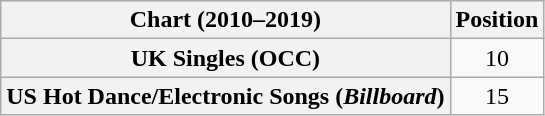<table class="wikitable sortable plainrowheaders" style="text-align:center">
<tr>
<th scope="col">Chart (2010–2019)</th>
<th scope="col">Position</th>
</tr>
<tr>
<th scope="row">UK Singles (OCC)</th>
<td>10</td>
</tr>
<tr>
<th scope="row">US Hot Dance/Electronic Songs (<em>Billboard</em>)</th>
<td>15</td>
</tr>
</table>
